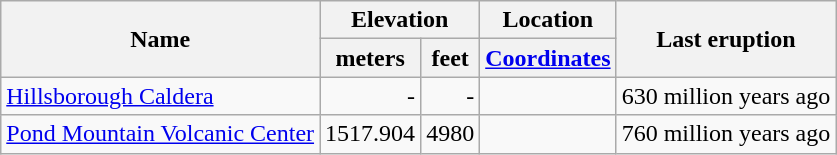<table class="wikitable sortable">
<tr>
<th rowspan="2">Name</th>
<th colspan ="2">Elevation</th>
<th>Location</th>
<th rowspan="2">Last eruption</th>
</tr>
<tr>
<th>meters</th>
<th>feet</th>
<th><a href='#'>Coordinates</a></th>
</tr>
<tr style="text-align:right;">
<td style="text-align:left;"><a href='#'>Hillsborough Caldera</a></td>
<td>-</td>
<td>-</td>
<td></td>
<td>630 million years ago</td>
</tr>
<tr style="text-align:right;">
<td style="text-align:left;"><a href='#'>Pond Mountain Volcanic Center</a></td>
<td>1517.904</td>
<td>4980</td>
<td></td>
<td>760 million years ago</td>
</tr>
</table>
